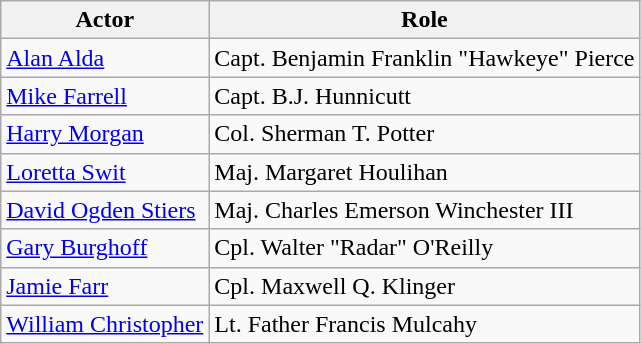<table class="wikitable">
<tr>
<th>Actor</th>
<th>Role</th>
</tr>
<tr>
<td><a href='#'>Alan Alda</a></td>
<td>Capt. Benjamin Franklin "Hawkeye" Pierce</td>
</tr>
<tr>
<td><a href='#'>Mike Farrell</a></td>
<td>Capt. B.J. Hunnicutt</td>
</tr>
<tr>
<td><a href='#'>Harry Morgan</a></td>
<td>Col. Sherman T. Potter</td>
</tr>
<tr>
<td><a href='#'>Loretta Swit</a></td>
<td>Maj. Margaret Houlihan</td>
</tr>
<tr>
<td><a href='#'>David Ogden Stiers</a></td>
<td>Maj. Charles Emerson Winchester III</td>
</tr>
<tr>
<td><a href='#'>Gary Burghoff</a></td>
<td>Cpl. Walter "Radar" O'Reilly</td>
</tr>
<tr>
<td><a href='#'>Jamie Farr</a></td>
<td>Cpl. Maxwell Q. Klinger</td>
</tr>
<tr>
<td><a href='#'>William Christopher</a></td>
<td>Lt. Father Francis Mulcahy</td>
</tr>
</table>
